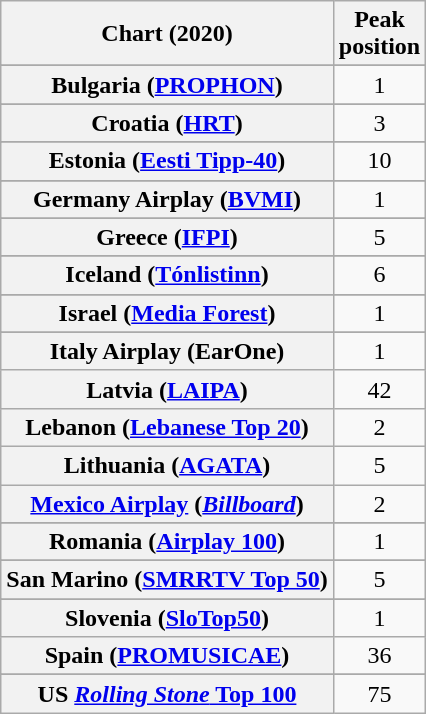<table class="wikitable sortable plainrowheaders" style="text-align:center">
<tr>
<th scope="col">Chart (2020)</th>
<th scope="col">Peak<br>position</th>
</tr>
<tr>
</tr>
<tr>
</tr>
<tr>
</tr>
<tr>
</tr>
<tr>
<th scope="row">Bulgaria (<a href='#'>PROPHON</a>)</th>
<td>1</td>
</tr>
<tr>
</tr>
<tr>
</tr>
<tr>
</tr>
<tr>
</tr>
<tr>
</tr>
<tr>
<th scope="row">Croatia (<a href='#'>HRT</a>)</th>
<td>3</td>
</tr>
<tr>
</tr>
<tr>
</tr>
<tr>
</tr>
<tr>
<th scope="row">Estonia (<a href='#'>Eesti Tipp-40</a>)</th>
<td>10</td>
</tr>
<tr>
</tr>
<tr>
</tr>
<tr>
</tr>
<tr>
<th scope="row">Germany Airplay (<a href='#'>BVMI</a>)</th>
<td>1</td>
</tr>
<tr>
</tr>
<tr>
<th scope="row">Greece (<a href='#'>IFPI</a>)</th>
<td>5</td>
</tr>
<tr>
</tr>
<tr>
</tr>
<tr>
</tr>
<tr>
</tr>
<tr>
<th scope="row">Iceland (<a href='#'>Tónlistinn</a>)</th>
<td>6</td>
</tr>
<tr>
</tr>
<tr>
<th scope="row">Israel (<a href='#'>Media Forest</a>)</th>
<td>1</td>
</tr>
<tr>
</tr>
<tr>
<th scope="row">Italy Airplay (EarOne)</th>
<td>1</td>
</tr>
<tr>
<th scope="row">Latvia (<a href='#'>LAIPA</a>)</th>
<td>42</td>
</tr>
<tr>
<th scope="row">Lebanon (<a href='#'>Lebanese Top 20</a>)</th>
<td>2</td>
</tr>
<tr>
<th scope="row">Lithuania (<a href='#'>AGATA</a>)</th>
<td>5</td>
</tr>
<tr>
<th scope="row"><a href='#'>Mexico Airplay</a> (<em><a href='#'>Billboard</a></em>)</th>
<td>2</td>
</tr>
<tr>
</tr>
<tr>
</tr>
<tr>
</tr>
<tr>
</tr>
<tr>
</tr>
<tr>
</tr>
<tr>
<th scope="row">Romania (<a href='#'>Airplay 100</a>)</th>
<td>1</td>
</tr>
<tr>
</tr>
<tr>
<th scope="row">San Marino (<a href='#'>SMRRTV Top 50</a>)</th>
<td>5</td>
</tr>
<tr>
</tr>
<tr>
</tr>
<tr>
</tr>
<tr>
<th scope="row">Slovenia (<a href='#'>SloTop50</a>)</th>
<td>1</td>
</tr>
<tr>
<th scope="row">Spain (<a href='#'>PROMUSICAE</a>)</th>
<td>36</td>
</tr>
<tr>
</tr>
<tr>
</tr>
<tr>
</tr>
<tr>
</tr>
<tr>
</tr>
<tr>
</tr>
<tr>
</tr>
<tr>
<th scope="row">US <a href='#'><em>Rolling Stone</em> Top 100</a></th>
<td>75</td>
</tr>
</table>
